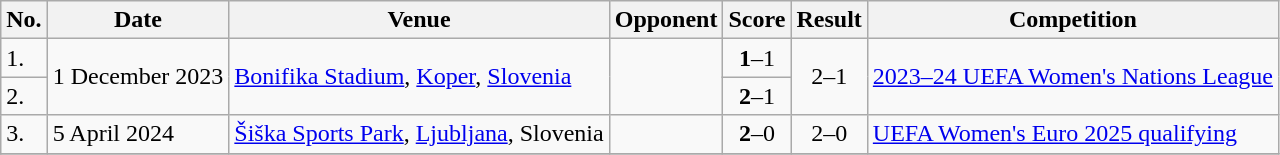<table class="wikitable">
<tr>
<th>No.</th>
<th>Date</th>
<th>Venue</th>
<th>Opponent</th>
<th>Score</th>
<th>Result</th>
<th>Competition</th>
</tr>
<tr>
<td>1.</td>
<td rowspan=2>1 December 2023</td>
<td rowspan=2><a href='#'>Bonifika Stadium</a>, <a href='#'>Koper</a>, <a href='#'>Slovenia</a></td>
<td rowspan=2></td>
<td align=center><strong>1</strong>–1</td>
<td rowspan=2 align=center>2–1</td>
<td rowspan=2><a href='#'>2023–24 UEFA Women's Nations League</a></td>
</tr>
<tr>
<td>2.</td>
<td align=center><strong>2</strong>–1</td>
</tr>
<tr>
<td>3.</td>
<td>5 April 2024</td>
<td><a href='#'>Šiška Sports Park</a>, <a href='#'>Ljubljana</a>, Slovenia</td>
<td></td>
<td align=center><strong>2</strong>–0</td>
<td align=center>2–0</td>
<td><a href='#'>UEFA Women's Euro 2025 qualifying</a></td>
</tr>
<tr>
</tr>
</table>
